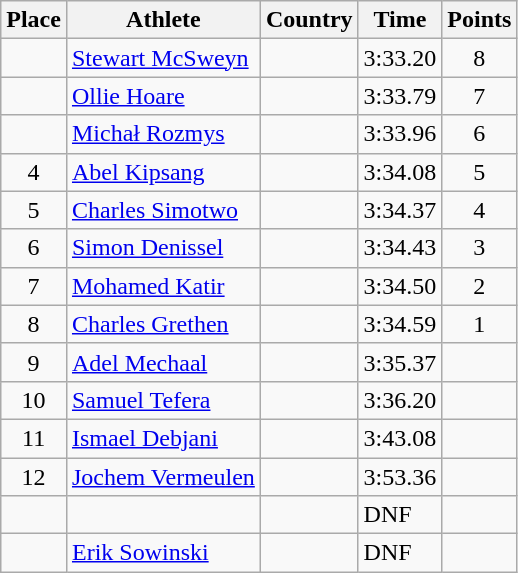<table class="wikitable">
<tr>
<th>Place</th>
<th>Athlete</th>
<th>Country</th>
<th>Time</th>
<th>Points</th>
</tr>
<tr>
<td align=center></td>
<td><a href='#'>Stewart McSweyn</a></td>
<td></td>
<td>3:33.20</td>
<td align=center>8</td>
</tr>
<tr>
<td align=center></td>
<td><a href='#'>Ollie Hoare</a></td>
<td></td>
<td>3:33.79</td>
<td align=center>7</td>
</tr>
<tr>
<td align=center></td>
<td><a href='#'>Michał Rozmys</a></td>
<td></td>
<td>3:33.96</td>
<td align=center>6</td>
</tr>
<tr>
<td align=center>4</td>
<td><a href='#'>Abel Kipsang</a></td>
<td></td>
<td>3:34.08</td>
<td align=center>5</td>
</tr>
<tr>
<td align=center>5</td>
<td><a href='#'>Charles Simotwo</a></td>
<td></td>
<td>3:34.37</td>
<td align=center>4</td>
</tr>
<tr>
<td align=center>6</td>
<td><a href='#'>Simon Denissel</a></td>
<td></td>
<td>3:34.43</td>
<td align=center>3</td>
</tr>
<tr>
<td align=center>7</td>
<td><a href='#'>Mohamed Katir</a></td>
<td></td>
<td>3:34.50</td>
<td align=center>2</td>
</tr>
<tr>
<td align=center>8</td>
<td><a href='#'>Charles Grethen</a></td>
<td></td>
<td>3:34.59</td>
<td align=center>1</td>
</tr>
<tr>
<td align=center>9</td>
<td><a href='#'>Adel Mechaal</a></td>
<td></td>
<td>3:35.37</td>
<td align=center></td>
</tr>
<tr>
<td align=center>10</td>
<td><a href='#'>Samuel Tefera</a></td>
<td></td>
<td>3:36.20</td>
<td align=center></td>
</tr>
<tr>
<td align=center>11</td>
<td><a href='#'>Ismael Debjani</a></td>
<td></td>
<td>3:43.08</td>
<td align=center></td>
</tr>
<tr>
<td align=center>12</td>
<td><a href='#'>Jochem Vermeulen</a></td>
<td></td>
<td>3:53.36</td>
<td align=center></td>
</tr>
<tr>
<td align=center></td>
<td></td>
<td></td>
<td>DNF</td>
<td align=center></td>
</tr>
<tr>
<td align=center></td>
<td><a href='#'>Erik Sowinski</a></td>
<td></td>
<td>DNF</td>
<td align=center></td>
</tr>
</table>
